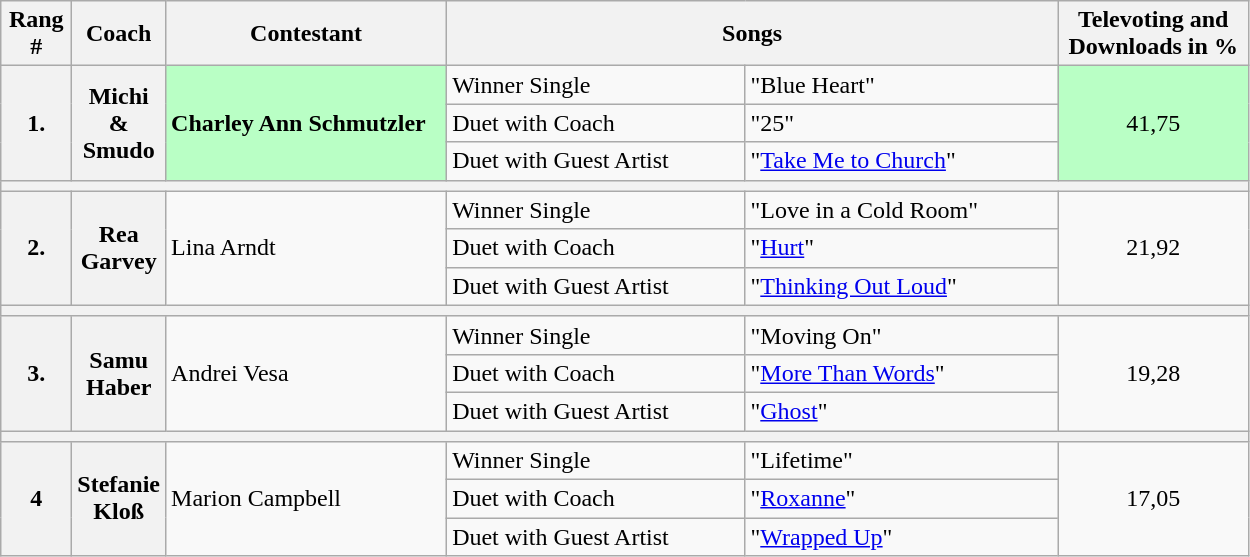<table class="wikitable" style="width: auto;">
<tr>
<th width="40px">Rang<br>#</th>
<th width= "40px">Coach</th>
<th width="180px">Contestant</th>
<th width="400px" colspan=2>Songs</th>
<th width="120px">Televoting and Downloads in %</th>
</tr>
<tr>
<th rowspan=3>1.</th>
<th rowspan=3>Michi & Smudo</th>
<td rowspan=3 style="background:#B9FFC5"><strong>Charley Ann Schmutzler</strong></td>
<td>Winner Single</td>
<td>"Blue Heart"</td>
<td rowspan=3 colspan=3 align="center" style="background:#B9FFC5">41,75</td>
</tr>
<tr>
<td>Duet with Coach</td>
<td>"25"</td>
</tr>
<tr>
<td>Duet with Guest Artist</td>
<td>"<a href='#'>Take Me to Church</a>" </td>
</tr>
<tr>
<th colspan=8></th>
</tr>
<tr>
<th rowspan=3>2.</th>
<th rowspan=3>Rea Garvey</th>
<td rowspan=3>Lina Arndt</td>
<td>Winner Single</td>
<td>"Love in a Cold Room"</td>
<td rowspan=3 colspan=3 align="center">21,92</td>
</tr>
<tr>
<td>Duet with Coach</td>
<td>"<a href='#'>Hurt</a>"</td>
</tr>
<tr>
<td>Duet with Guest Artist</td>
<td>"<a href='#'>Thinking Out Loud</a>" </td>
</tr>
<tr>
<th colspan=8></th>
</tr>
<tr>
<th rowspan=3>3.</th>
<th rowspan=3>Samu Haber</th>
<td rowspan=3>Andrei Vesa</td>
<td>Winner Single</td>
<td>"Moving On"</td>
<td rowspan=3 colspan=3 align="center">19,28</td>
</tr>
<tr>
<td>Duet with Coach</td>
<td>"<a href='#'>More Than Words</a>"</td>
</tr>
<tr>
<td>Duet with Guest Artist</td>
<td>"<a href='#'>Ghost</a>" </td>
</tr>
<tr>
<th colspan=8></th>
</tr>
<tr>
<th rowspan=3>4</th>
<th rowspan=3>Stefanie Kloß</th>
<td rowspan=3>Marion Campbell</td>
<td>Winner Single</td>
<td>"Lifetime"</td>
<td rowspan=3 colspan=3 align="center">17,05</td>
</tr>
<tr>
<td>Duet with Coach</td>
<td>"<a href='#'>Roxanne</a>"</td>
</tr>
<tr>
<td>Duet with Guest Artist</td>
<td>"<a href='#'>Wrapped Up</a>" </td>
</tr>
</table>
